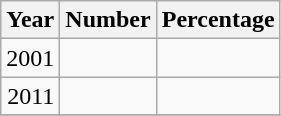<table class="wikitable sortable"  style="text-align: right;">
<tr>
<th>Year</th>
<th>Number</th>
<th>Percentage</th>
</tr>
<tr>
<td>2001</td>
<td></td>
<td></td>
</tr>
<tr>
<td>2011</td>
<td></td>
<td></td>
</tr>
<tr>
</tr>
</table>
